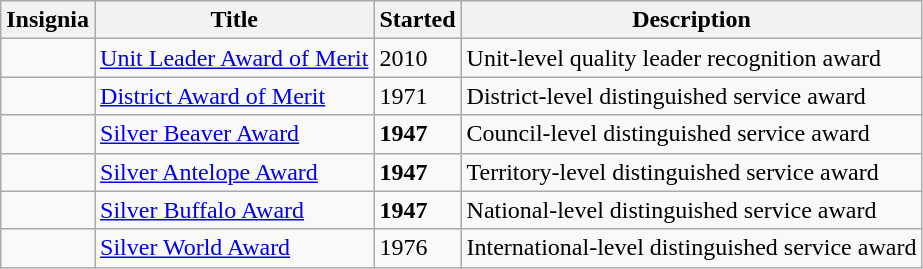<table class="wikitable sortable" border="1">
<tr>
<th scope="col" class="unsortable">Insignia</th>
<th scope="col">Title</th>
<th scope="col">Started</th>
<th scope="col">Description</th>
</tr>
<tr>
<td></td>
<td><a href='#'>Unit Leader Award of Merit</a></td>
<td>2010</td>
<td>Unit-level quality leader recognition award</td>
</tr>
<tr>
<td></td>
<td><a href='#'>District Award of Merit</a></td>
<td>1971</td>
<td>District-level distinguished service award</td>
</tr>
<tr>
<td></td>
<td><a href='#'>Silver Beaver Award</a></td>
<td><strong>1947</strong></td>
<td>Council-level distinguished service award</td>
</tr>
<tr>
<td></td>
<td><a href='#'>Silver Antelope Award</a></td>
<td><strong>1947</strong></td>
<td>Territory-level distinguished service award</td>
</tr>
<tr>
<td></td>
<td><a href='#'>Silver Buffalo Award</a></td>
<td><strong>1947</strong></td>
<td>National-level distinguished service award</td>
</tr>
<tr>
<td></td>
<td><a href='#'>Silver World Award</a></td>
<td>1976</td>
<td>International-level distinguished service award</td>
</tr>
</table>
